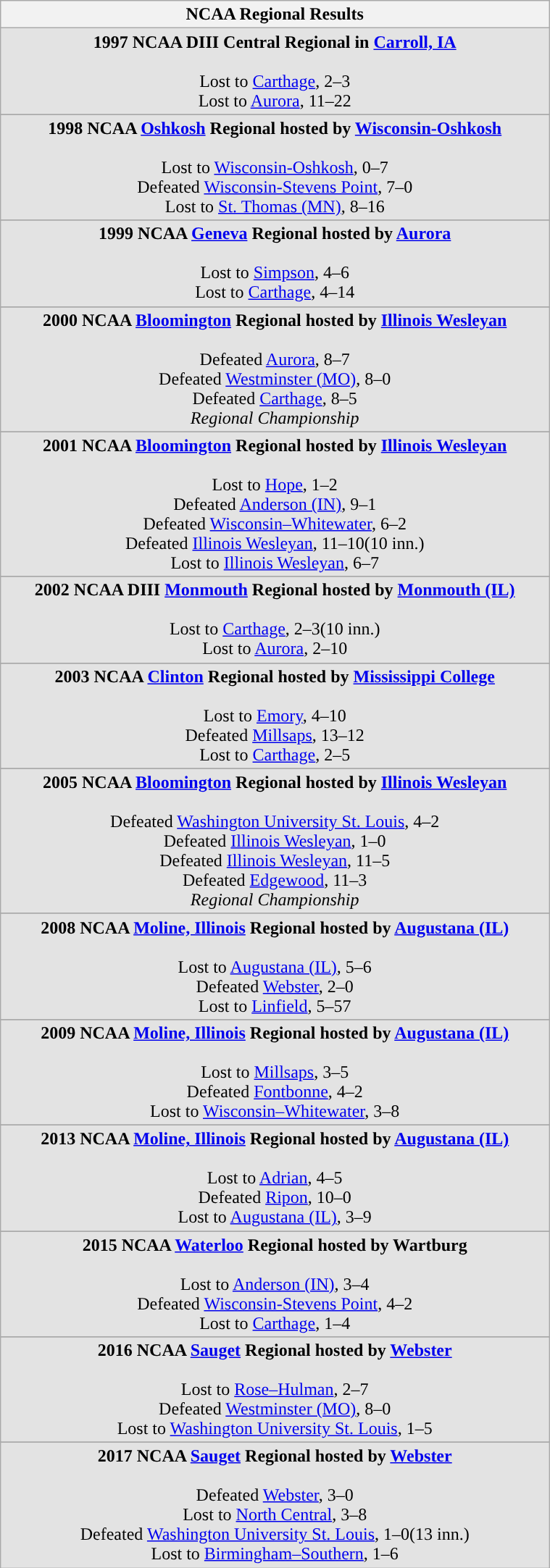<table Class="wikitable" width="40%">
<tr>
<th>NCAA Regional Results</th>
</tr>
<tr style="background: #e3e3e3;">
<td align="center"><strong>1997 NCAA DIII Central Regional in <a href='#'>Carroll, IA</a></strong><br><br>Lost to  <a href='#'>Carthage</a>, 2–3<br>
Lost to  <a href='#'>Aurora</a>, 11–22<br></td>
</tr>
<tr>
</tr>
<tr style="background: #e3e3e3;">
<td align="center"><strong>1998 NCAA <a href='#'>Oshkosh</a> Regional hosted by <a href='#'>Wisconsin-Oshkosh</a></strong><br><br>Lost to  <a href='#'>Wisconsin-Oshkosh</a>, 0–7<br>
Defeated <a href='#'>Wisconsin-Stevens Point</a>, 7–0<br>
Lost to  <a href='#'>St. Thomas (MN)</a>, 8–16<br></td>
</tr>
<tr>
</tr>
<tr style="background: #e3e3e3;">
<td align="center"><strong>1999 NCAA <a href='#'>Geneva</a> Regional hosted by <a href='#'>Aurora</a></strong><br><br>Lost to  <a href='#'>Simpson</a>, 4–6<br>
Lost to  <a href='#'>Carthage</a>, 4–14<br></td>
</tr>
<tr>
</tr>
<tr style="background: #e3e3e3;">
<td align="center"><strong>2000 NCAA <a href='#'>Bloomington</a> Regional hosted by <a href='#'>Illinois Wesleyan</a></strong><br><br>Defeated <a href='#'>Aurora</a>, 8–7<br>
Defeated <a href='#'>Westminster (MO)</a>, 8–0<br>
Defeated <a href='#'>Carthage</a>, 8–5<br>
<em>Regional Championship</em></td>
</tr>
<tr>
</tr>
<tr style="background: #e3e3e3;">
<td align="center"><strong>2001 NCAA <a href='#'>Bloomington</a> Regional hosted by <a href='#'>Illinois Wesleyan</a></strong><br><br>Lost to   <a href='#'>Hope</a>, 1–2<br>
Defeated  <a href='#'>Anderson (IN)</a>, 9–1<br>
Defeated  <a href='#'>Wisconsin–Whitewater</a>, 6–2<br>
Defeated  <a href='#'>Illinois Wesleyan</a>, 11–10(10 inn.)<br>
Lost to   <a href='#'>Illinois Wesleyan</a>, 6–7<br></td>
</tr>
<tr>
</tr>
<tr style="background: #e3e3e3;">
<td align="center"><strong>2002 NCAA DIII <a href='#'>Monmouth</a> Regional hosted by <a href='#'>Monmouth (IL)</a> </strong><br><br>Lost to   <a href='#'>Carthage</a>, 2–3(10 inn.)<br>
Lost to   <a href='#'>Aurora</a>, 2–10<br></td>
</tr>
<tr>
</tr>
<tr style="background: #e3e3e3;">
<td align="center"><strong>2003 NCAA <a href='#'>Clinton</a> Regional hosted by <a href='#'>Mississippi College</a> </strong><br><br>Lost to   <a href='#'>Emory</a>, 4–10<br>
Defeated  <a href='#'>Millsaps</a>, 13–12<br>
Lost to   <a href='#'>Carthage</a>, 2–5<br></td>
</tr>
<tr>
</tr>
<tr style="background: #e3e3e3;">
<td align="center"><strong>2005 NCAA <a href='#'>Bloomington</a> Regional hosted by <a href='#'>Illinois Wesleyan</a> </strong><br><br>Defeated  <a href='#'>Washington University St. Louis</a>, 4–2<br>
Defeated  <a href='#'>Illinois Wesleyan</a>, 1–0<br>
Defeated  <a href='#'>Illinois Wesleyan</a>, 11–5<br>
Defeated  <a href='#'>Edgewood</a>, 11–3<br>
<em>Regional Championship</em></td>
</tr>
<tr>
</tr>
<tr style="background: #e3e3e3;">
<td align="center"><strong>2008 NCAA <a href='#'>Moline, Illinois</a> Regional hosted by <a href='#'>Augustana (IL)</a> </strong><br><br>Lost to   <a href='#'>Augustana (IL)</a>, 5–6<br>
Defeated  <a href='#'>Webster</a>, 2–0<br>
Lost to   <a href='#'>Linfield</a>, 5–57<br></td>
</tr>
<tr>
</tr>
<tr style="background: #e3e3e3;">
<td align="center"><strong>2009 NCAA <a href='#'>Moline, Illinois</a> Regional hosted by <a href='#'>Augustana (IL)</a> </strong><br><br>Lost to   <a href='#'>Millsaps</a>, 3–5<br>
Defeated  <a href='#'>Fontbonne</a>, 4–2<br>
Lost to   <a href='#'>Wisconsin–Whitewater</a>, 3–8<br></td>
</tr>
<tr>
</tr>
<tr style="background: #e3e3e3;">
<td align="center"><strong>2013 NCAA <a href='#'>Moline, Illinois</a> Regional hosted by <a href='#'>Augustana (IL)</a> </strong><br><br>Lost to   <a href='#'>Adrian</a>, 4–5<br>
Defeated  <a href='#'>Ripon</a>, 10–0<br>
Lost to   <a href='#'>Augustana (IL)</a>, 3–9<br></td>
</tr>
<tr>
</tr>
<tr style="background: #e3e3e3;">
<td align="center"><strong>2015 NCAA <a href='#'>Waterloo</a> Regional hosted by Wartburg</strong><br><br>Lost to   <a href='#'>Anderson (IN)</a>, 3–4<br>
Defeated  <a href='#'>Wisconsin-Stevens Point</a>, 4–2<br>
Lost to   <a href='#'>Carthage</a>, 1–4<br></td>
</tr>
<tr>
</tr>
<tr style="background: #e3e3e3;">
<td align="center"><strong>2016 NCAA <a href='#'>Sauget</a> Regional hosted by <a href='#'>Webster</a></strong><br><br>Lost to   <a href='#'>Rose–Hulman</a>, 2–7<br>
Defeated  <a href='#'>Westminster (MO)</a>, 8–0<br>
Lost to   <a href='#'>Washington University St. Louis</a>, 1–5<br></td>
</tr>
<tr>
</tr>
<tr style="background: #e3e3e3;">
<td align="center"><strong>2017 NCAA <a href='#'>Sauget</a> Regional hosted by <a href='#'>Webster</a></strong><br><br>Defeated  <a href='#'>Webster</a>, 3–0<br>
Lost to   <a href='#'>North Central</a>, 3–8<br>
Defeated  <a href='#'>Washington University St. Louis</a>, 1–0(13 inn.)<br>
Lost to   <a href='#'>Birmingham–Southern</a>, 1–6<br></td>
</tr>
</table>
